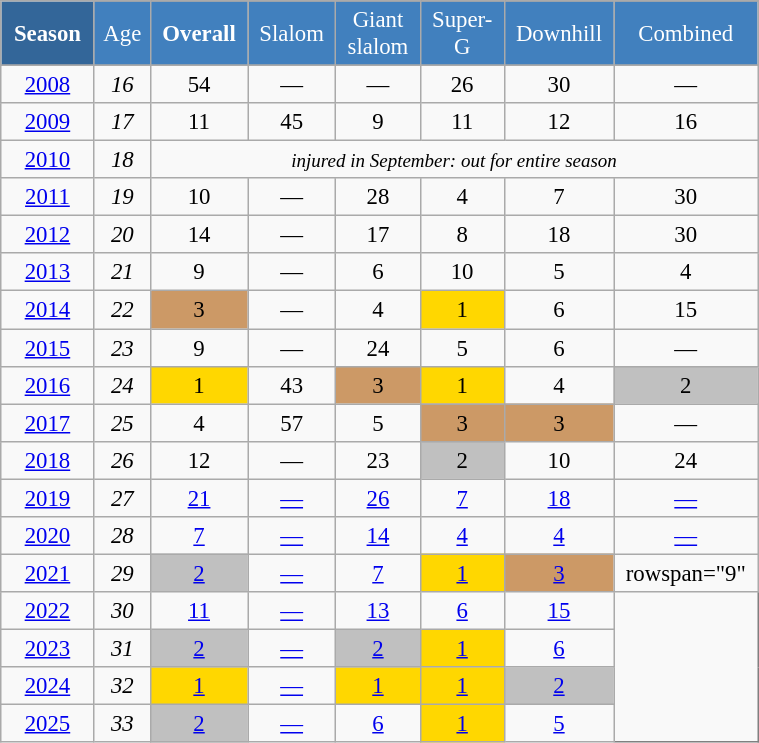<table class="wikitable" style="font-size:95%; text-align:center; border:grey solid 1px; border-collapse:collapse;" width="40%">
<tr style="background-color:#369; color:white;">
<td rowspan="2" colspan="1" width="6%"><strong>Season</strong></td>
</tr>
<tr style="background-color:#4180be; color:white;">
<td width="3%">Age</td>
<td width="5%"><strong>Overall</strong></td>
<td width="5%">Slalom</td>
<td width="5%">Giant<br>slalom</td>
<td width="5%">Super-G</td>
<td width="5%">Downhill</td>
<td width="5%">Combined</td>
</tr>
<tr style="background-color:#8CB2D8; color:white;">
</tr>
<tr>
<td><a href='#'>2008</a></td>
<td><em>16</em></td>
<td>54</td>
<td>—</td>
<td>—</td>
<td>26</td>
<td>30</td>
<td>—</td>
</tr>
<tr>
<td><a href='#'>2009</a></td>
<td><em>17</em></td>
<td>11</td>
<td>45</td>
<td>9</td>
<td>11</td>
<td>12</td>
<td>16</td>
</tr>
<tr>
<td><a href='#'>2010</a></td>
<td><em>18</em></td>
<td colspan=6><small><em>injured in September: out for entire season</em></small></td>
</tr>
<tr>
<td><a href='#'>2011</a></td>
<td><em>19</em></td>
<td>10</td>
<td>—</td>
<td>28</td>
<td>4</td>
<td>7</td>
<td>30</td>
</tr>
<tr>
<td><a href='#'>2012</a></td>
<td><em>20</em></td>
<td>14</td>
<td>—</td>
<td>17</td>
<td>8</td>
<td>18</td>
<td>30</td>
</tr>
<tr>
<td><a href='#'>2013</a></td>
<td><em>21</em></td>
<td>9</td>
<td>—</td>
<td>6</td>
<td>10</td>
<td>5</td>
<td>4</td>
</tr>
<tr>
<td><a href='#'>2014</a></td>
<td><em>22</em></td>
<td style="background:#c96;">3</td>
<td>—</td>
<td>4</td>
<td style="background:gold;">1</td>
<td>6</td>
<td>15</td>
</tr>
<tr>
<td><a href='#'>2015</a></td>
<td><em>23</em></td>
<td>9</td>
<td>—</td>
<td>24</td>
<td>5</td>
<td>6</td>
<td>—</td>
</tr>
<tr>
<td><a href='#'>2016</a></td>
<td><em>24</em></td>
<td style="background:gold;">1</td>
<td>43</td>
<td style="background:#c96;">3</td>
<td style="background:gold;">1</td>
<td>4</td>
<td style="background:silver;">2</td>
</tr>
<tr>
<td><a href='#'>2017</a></td>
<td><em>25</em></td>
<td>4</td>
<td>57</td>
<td>5</td>
<td style="background:#c96;">3</td>
<td style="background:#c96;">3</td>
<td>—</td>
</tr>
<tr>
<td><a href='#'>2018</a></td>
<td><em>26</em></td>
<td>12</td>
<td>—</td>
<td>23</td>
<td style="background:silver;">2</td>
<td>10</td>
<td>24</td>
</tr>
<tr>
<td><a href='#'>2019</a></td>
<td><em>27</em></td>
<td><a href='#'>21</a></td>
<td><a href='#'>—</a></td>
<td><a href='#'>26</a></td>
<td><a href='#'>7</a></td>
<td><a href='#'>18</a></td>
<td><a href='#'>—</a></td>
</tr>
<tr>
<td><a href='#'>2020</a></td>
<td><em>28</em></td>
<td><a href='#'>7</a></td>
<td><a href='#'>—</a></td>
<td><a href='#'>14</a></td>
<td><a href='#'>4</a></td>
<td><a href='#'>4</a></td>
<td><a href='#'>—</a></td>
</tr>
<tr>
<td><a href='#'>2021</a></td>
<td><em>29</em></td>
<td style="background:silver;"><a href='#'>2</a></td>
<td><a href='#'>—</a></td>
<td><a href='#'>7</a></td>
<td style="background:gold;"><a href='#'>1</a></td>
<td style="background:#c96;"><a href='#'>3</a></td>
<td>rowspan="9"  </td>
</tr>
<tr>
<td><a href='#'>2022</a></td>
<td><em>30</em></td>
<td><a href='#'>11</a></td>
<td><a href='#'>—</a></td>
<td><a href='#'>13</a></td>
<td><a href='#'>6</a></td>
<td><a href='#'>15</a> </td>
</tr>
<tr>
<td><a href='#'>2023</a></td>
<td><em>31</em></td>
<td style="background:silver;"><a href='#'>2</a></td>
<td><a href='#'>—</a></td>
<td style="background:silver;"><a href='#'>2</a></td>
<td style="background:gold;"><a href='#'>1</a></td>
<td><a href='#'>6</a></td>
</tr>
<tr>
<td><a href='#'>2024</a></td>
<td><em>32</em></td>
<td style="background:gold;"><a href='#'>1</a></td>
<td><a href='#'>—</a></td>
<td style="background:gold;"><a href='#'>1</a></td>
<td style="background:gold;"><a href='#'>1</a></td>
<td style="background:silver;"><a href='#'>2</a></td>
</tr>
<tr>
<td><a href='#'>2025</a></td>
<td><em>33</em></td>
<td style="background:silver;"><a href='#'>2</a></td>
<td><a href='#'>—</a></td>
<td><a href='#'>6</a></td>
<td style="background:gold;"><a href='#'>1</a></td>
<td><a href='#'>5</a></td>
</tr>
</table>
